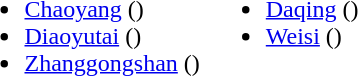<table>
<tr>
<td valign="top"><br><ul><li><a href='#'>Chaoyang</a> ()</li><li><a href='#'>Diaoyutai</a> ()</li><li><a href='#'>Zhanggongshan</a> ()</li></ul></td>
<td valign="top"><br><ul><li><a href='#'>Daqing</a> ()</li><li><a href='#'>Weisi</a> ()</li></ul></td>
</tr>
</table>
